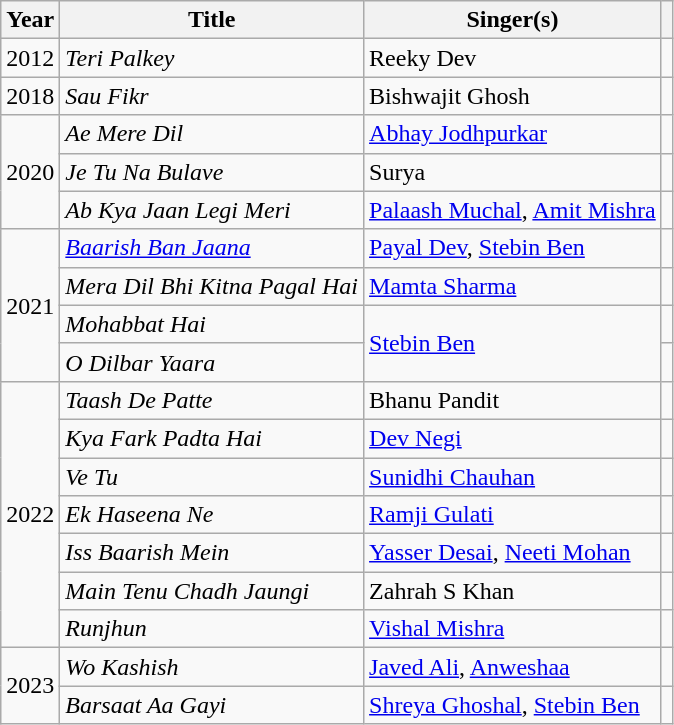<table class="wikitable sortable plainrowheaders">
<tr>
<th scope="col">Year</th>
<th scope="col">Title</th>
<th scope="col">Singer(s)</th>
<th scope="col" class="unsortable"></th>
</tr>
<tr>
<td>2012</td>
<td><em>Teri Palkey</em></td>
<td>Reeky Dev</td>
<td style="text-align:center;"></td>
</tr>
<tr>
<td>2018</td>
<td><em>Sau Fikr</em></td>
<td>Bishwajit Ghosh</td>
<td style="text-align:center;"></td>
</tr>
<tr>
<td rowspan="3">2020</td>
<td><em>Ae Mere Dil</em></td>
<td><a href='#'>Abhay Jodhpurkar</a></td>
<td style="text-align:center;"></td>
</tr>
<tr>
<td><em>Je Tu Na Bulave</em></td>
<td>Surya</td>
<td style="text-align:center;"></td>
</tr>
<tr>
<td><em>Ab Kya Jaan Legi Meri</em></td>
<td><a href='#'>Palaash Muchal</a>, <a href='#'>Amit Mishra</a></td>
<td style="text-align:center;"></td>
</tr>
<tr>
<td rowspan="4">2021</td>
<td><em><a href='#'>Baarish Ban Jaana</a></em></td>
<td><a href='#'>Payal Dev</a>, <a href='#'>Stebin Ben</a></td>
<td style="text-align:center;"></td>
</tr>
<tr>
<td><em>Mera Dil Bhi Kitna Pagal Hai</em></td>
<td><a href='#'>Mamta Sharma</a></td>
<td style="text-align:center;"></td>
</tr>
<tr>
<td><em>Mohabbat Hai</em></td>
<td rowspan="2"><a href='#'>Stebin Ben</a></td>
<td style="text-align:center;"></td>
</tr>
<tr>
<td><em>O Dilbar Yaara</em></td>
<td style="text-align:center;"></td>
</tr>
<tr>
<td rowspan="7">2022</td>
<td><em>Taash De Patte</em></td>
<td>Bhanu Pandit</td>
<td style="text-align:center;"></td>
</tr>
<tr>
<td><em>Kya Fark Padta Hai</em></td>
<td><a href='#'>Dev Negi</a></td>
<td style="text-align:center;"></td>
</tr>
<tr>
<td><em>Ve Tu</em></td>
<td><a href='#'>Sunidhi Chauhan</a></td>
<td style="text-align:center;"></td>
</tr>
<tr>
<td><em>Ek Haseena Ne</em></td>
<td><a href='#'>Ramji Gulati</a></td>
<td style="text-align:center;"></td>
</tr>
<tr>
<td><em>Iss Baarish Mein</em></td>
<td><a href='#'>Yasser Desai</a>, <a href='#'>Neeti Mohan</a></td>
<td style="text-align:center;"></td>
</tr>
<tr>
<td><em>Main Tenu Chadh Jaungi</em></td>
<td>Zahrah S Khan</td>
<td style="text-align:center;"></td>
</tr>
<tr>
<td><em>Runjhun</em></td>
<td><a href='#'>Vishal Mishra</a></td>
<td style="text-align:center;"></td>
</tr>
<tr>
<td rowspan="2">2023</td>
<td><em>Wo Kashish</em></td>
<td><a href='#'>Javed Ali</a>, <a href='#'>Anweshaa</a></td>
<td style="text-align:center;"></td>
</tr>
<tr>
<td><em>Barsaat Aa Gayi</em></td>
<td><a href='#'>Shreya Ghoshal</a>, <a href='#'>Stebin Ben</a></td>
<td style="text-align:center;"></td>
</tr>
</table>
